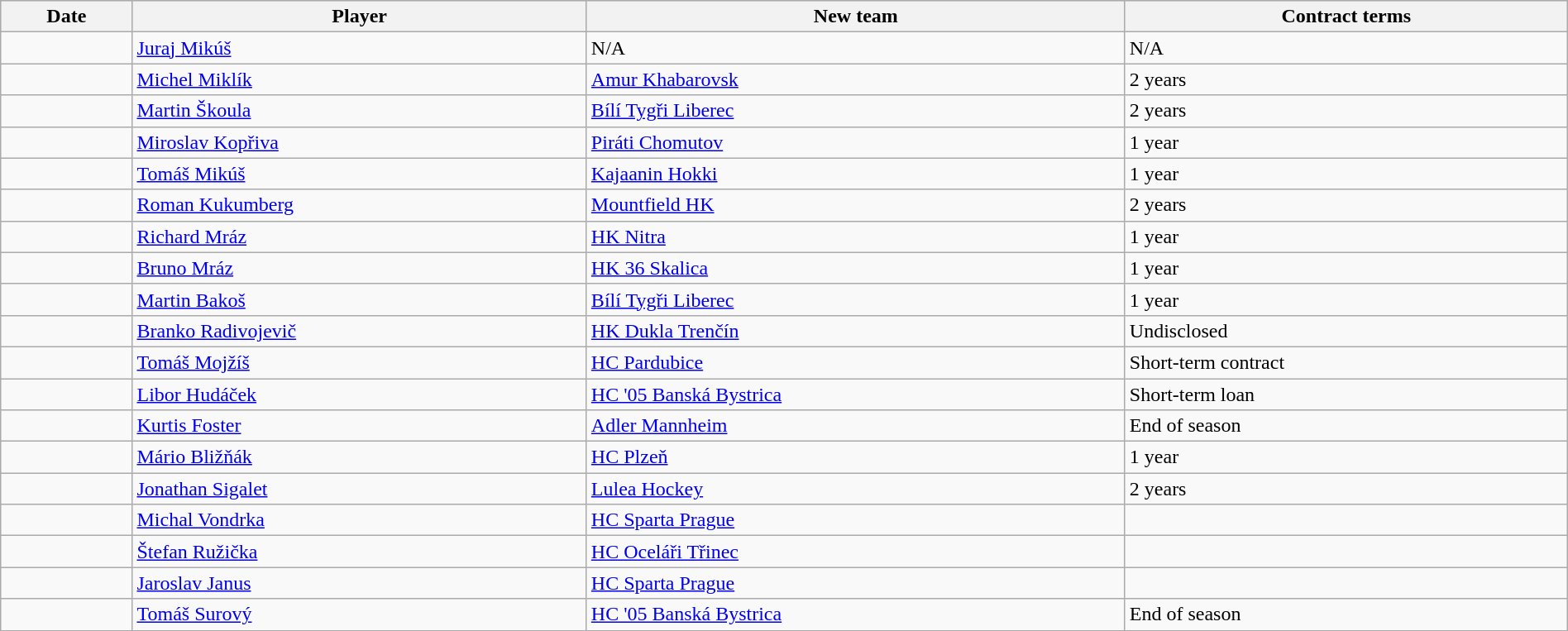<table class="wikitable" style="width:100%;">
<tr style="text-align:center; background:#ddd;">
<th>Date</th>
<th>Player</th>
<th>New team</th>
<th>Contract terms</th>
</tr>
<tr>
<td></td>
<td> <a href='#'>Juraj Mikúš</a></td>
<td>N/A</td>
<td>N/A</td>
</tr>
<tr>
<td></td>
<td> <a href='#'>Michel Miklík</a></td>
<td> <a href='#'>Amur Khabarovsk</a></td>
<td>2 years</td>
</tr>
<tr>
<td></td>
<td> <a href='#'>Martin Škoula</a></td>
<td> <a href='#'>Bílí Tygři Liberec</a></td>
<td>2 years</td>
</tr>
<tr>
<td></td>
<td> <a href='#'>Miroslav Kopřiva</a></td>
<td> <a href='#'>Piráti Chomutov</a></td>
<td>1 year</td>
</tr>
<tr>
<td></td>
<td> <a href='#'>Tomáš Mikúš</a></td>
<td> <a href='#'>Kajaanin Hokki</a></td>
<td>1 year</td>
</tr>
<tr>
<td></td>
<td> <a href='#'>Roman Kukumberg</a></td>
<td> <a href='#'>Mountfield HK</a></td>
<td>2 years</td>
</tr>
<tr>
<td></td>
<td> <a href='#'>Richard Mráz</a></td>
<td> <a href='#'>HK Nitra</a></td>
<td>1 year</td>
</tr>
<tr>
<td></td>
<td> <a href='#'>Bruno Mráz</a></td>
<td> <a href='#'>HK 36 Skalica</a></td>
<td>1 year</td>
</tr>
<tr>
<td></td>
<td> <a href='#'>Martin Bakoš</a></td>
<td> <a href='#'>Bílí Tygři Liberec</a></td>
<td>1 year</td>
</tr>
<tr>
<td></td>
<td> <a href='#'>Branko Radivojevič</a></td>
<td> <a href='#'>HK Dukla Trenčín</a></td>
<td>Undisclosed</td>
</tr>
<tr>
<td></td>
<td> <a href='#'>Tomáš Mojžíš</a></td>
<td> <a href='#'>HC Pardubice</a></td>
<td>Short-term contract</td>
</tr>
<tr>
<td></td>
<td> <a href='#'>Libor Hudáček</a></td>
<td> <a href='#'>HC '05 Banská Bystrica</a></td>
<td>Short-term loan</td>
</tr>
<tr>
<td></td>
<td> <a href='#'>Kurtis Foster</a></td>
<td> <a href='#'>Adler Mannheim</a></td>
<td>End of season</td>
</tr>
<tr>
<td></td>
<td> <a href='#'>Mário Bližňák</a></td>
<td> <a href='#'>HC Plzeň</a></td>
<td>1 year</td>
</tr>
<tr>
<td></td>
<td> <a href='#'>Jonathan Sigalet</a></td>
<td> <a href='#'>Lulea Hockey</a></td>
<td>2 years</td>
</tr>
<tr>
<td></td>
<td> <a href='#'>Michal Vondrka</a></td>
<td> <a href='#'>HC Sparta Prague</a></td>
<td></td>
</tr>
<tr>
<td></td>
<td> <a href='#'>Štefan Ružička</a></td>
<td> <a href='#'>HC Oceláři Třinec</a></td>
<td></td>
</tr>
<tr>
<td></td>
<td> <a href='#'>Jaroslav Janus</a></td>
<td> <a href='#'>HC Sparta Prague</a></td>
<td></td>
</tr>
<tr>
<td></td>
<td> <a href='#'>Tomáš Surový</a></td>
<td> <a href='#'>HC '05 Banská Bystrica</a></td>
<td>End of season</td>
</tr>
</table>
